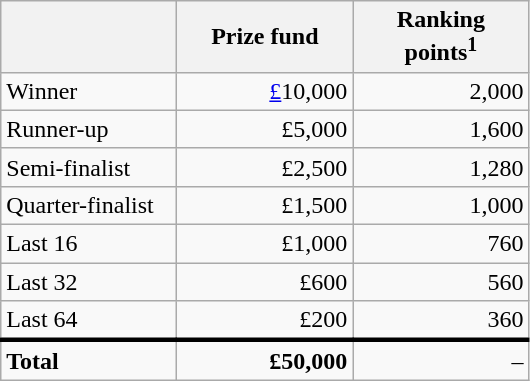<table class="wikitable">
<tr>
<th width=110px></th>
<th width=110px align="right">Prize fund</th>
<th width=110px align="right">Ranking points<sup>1</sup></th>
</tr>
<tr>
<td>Winner</td>
<td align="right"><a href='#'>£</a>10,000</td>
<td align="right">2,000</td>
</tr>
<tr>
<td>Runner-up</td>
<td align="right">£5,000</td>
<td align="right">1,600</td>
</tr>
<tr>
<td>Semi-finalist</td>
<td align="right">£2,500</td>
<td align="right">1,280</td>
</tr>
<tr>
<td>Quarter-finalist</td>
<td align="right">£1,500</td>
<td align="right">1,000</td>
</tr>
<tr>
<td>Last 16</td>
<td align="right">£1,000</td>
<td align="right">760</td>
</tr>
<tr>
<td>Last 32</td>
<td align="right">£600</td>
<td align="right">560</td>
</tr>
<tr>
<td>Last 64</td>
<td align="right">£200</td>
<td align="right">360</td>
</tr>
<tr style="border-top:medium solid">
<td><strong>Total</strong></td>
<td align="right"><strong>£50,000</strong></td>
<td align="right">–</td>
</tr>
</table>
